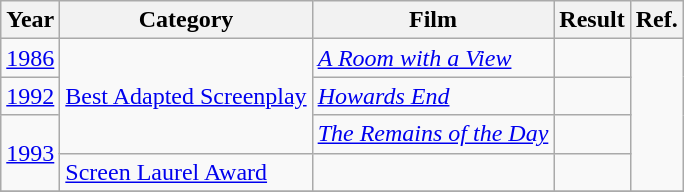<table class="wikitable plainrowheaders sortable">
<tr>
<th>Year</th>
<th>Category</th>
<th>Film</th>
<th>Result</th>
<th>Ref.</th>
</tr>
<tr>
<td><a href='#'>1986</a></td>
<td rowspan=3><a href='#'>Best Adapted Screenplay</a></td>
<td><em><a href='#'>A Room with a View</a></em></td>
<td></td>
<td rowspan=4></td>
</tr>
<tr>
<td><a href='#'>1992</a></td>
<td><em><a href='#'>Howards End</a></em></td>
<td></td>
</tr>
<tr>
<td rowspan=2><a href='#'>1993</a></td>
<td><em><a href='#'>The Remains of the Day</a></em></td>
<td></td>
</tr>
<tr>
<td><a href='#'>Screen Laurel Award</a></td>
<td></td>
<td></td>
</tr>
<tr>
</tr>
</table>
